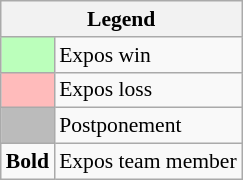<table class="wikitable" style="font-size:90%">
<tr>
<th colspan="2">Legend</th>
</tr>
<tr>
<td style="background:#bfb;"> </td>
<td>Expos win</td>
</tr>
<tr>
<td style="background:#fbb;"> </td>
<td>Expos loss</td>
</tr>
<tr>
<td style="background:#bbb;"> </td>
<td>Postponement</td>
</tr>
<tr>
<td><strong>Bold</strong></td>
<td>Expos team member</td>
</tr>
</table>
